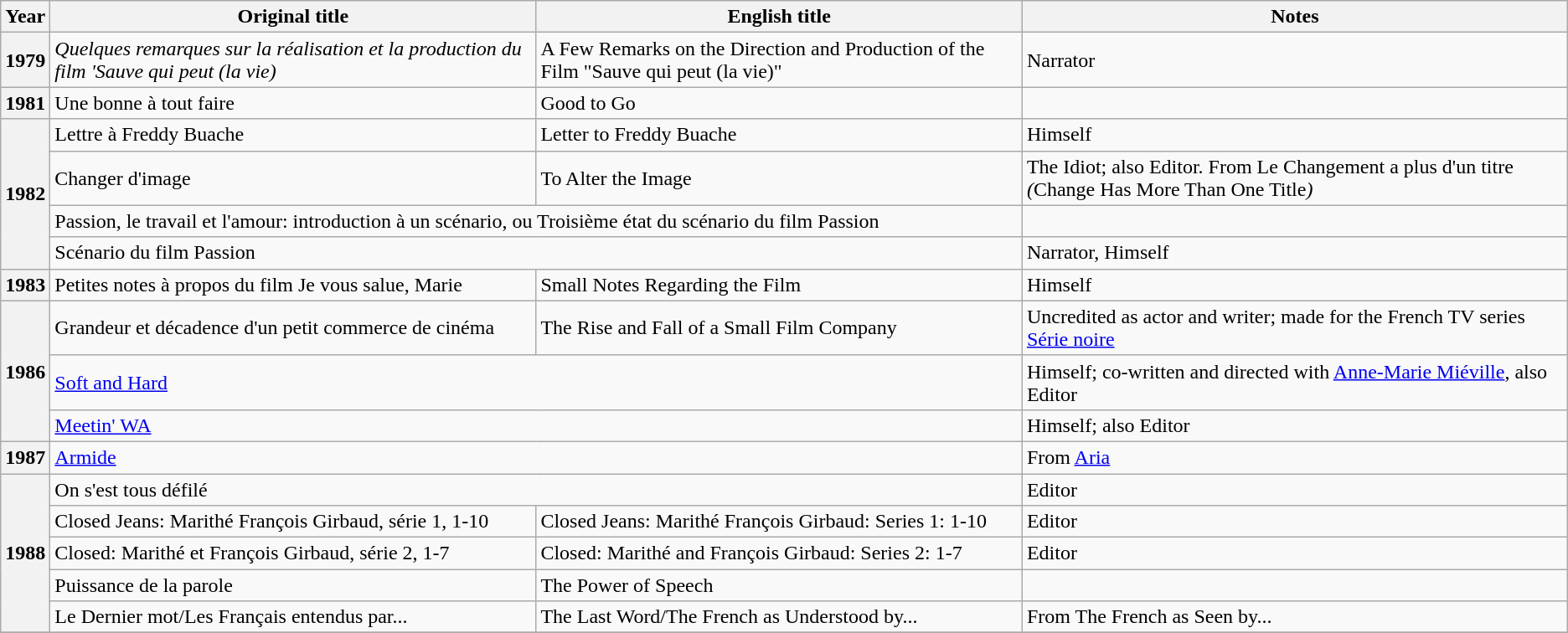<table class="wikitable plainrowheaders">
<tr>
<th scope="col">Year</th>
<th scope="col">Original title</th>
<th>English title</th>
<th scope="col" class="unsortable">Notes</th>
</tr>
<tr>
<th>1979</th>
<td scope="row"><em>Quelques remarques sur la réalisation et la production du film 'Sauve qui peut (la vie)<strong></td>
<td></em>A Few Remarks on the Direction and Production of the Film<em> </em>"Sauve qui peut (la vie)"<em></td>
<td>Narrator</td>
</tr>
<tr>
<th>1981</th>
<td scope="row"></em>Une bonne à tout faire<em></td>
<td></em>Good to Go<em></td>
<td></td>
</tr>
<tr>
<th rowspan="4">1982</th>
<td scope="row"></em>Lettre à Freddy Buache<em></td>
<td></em>Letter to Freddy Buache<em></td>
<td>Himself</td>
</tr>
<tr>
<td scope="row"></em>Changer d'image<em></td>
<td></em>To Alter the Image<em></td>
<td>The Idiot; also Editor. From </em>Le Changement a plus d'un titre<em> (</em>Change Has More Than One Title<em>)</td>
</tr>
<tr>
<td colspan="2" scope="row"></em>Passion, le travail et l'amour: introduction à un scénario, ou Troisième état du scénario du film Passion<em></td>
<td></td>
</tr>
<tr>
<td colspan="2" scope="row"></em>Scénario du film Passion<em></td>
<td>Narrator, Himself</td>
</tr>
<tr>
<th>1983</th>
<td scope="row"></em>Petites notes à propos du film Je vous salue, Marie<em></td>
<td></em>Small Notes Regarding the Film<em></td>
<td>Himself</td>
</tr>
<tr>
<th rowspan="3">1986</th>
<td scope="row"></em>Grandeur et décadence d'un petit commerce de cinéma<em></td>
<td></em>The Rise and Fall of a Small Film Company<em></td>
<td>Uncredited as actor and writer; made for the French TV series </em><a href='#'>Série noire</a><em></td>
</tr>
<tr>
<td colspan="2" scope="row"></em><a href='#'>Soft and Hard</a><em></td>
<td>Himself; co-written and directed with <a href='#'>Anne-Marie Miéville</a>, also Editor</td>
</tr>
<tr>
<td colspan="2" scope="row"></em><a href='#'>Meetin' WA</a><em></td>
<td>Himself; also Editor</td>
</tr>
<tr>
<th>1987</th>
<td colspan="2" scope="row"></em><a href='#'>Armide</a><em></td>
<td>From </em><a href='#'>Aria</a><em></td>
</tr>
<tr>
<th rowspan="5">1988</th>
<td colspan="2" scope="row"></em>On s'est tous défilé<em></td>
<td>Editor</td>
</tr>
<tr>
<td scope="row"></em>Closed Jeans: Marithé François Girbaud, série 1, 1-10<em></td>
<td></em>Closed Jeans: Marithé François Girbaud: Series 1: 1-10<em></td>
<td>Editor</td>
</tr>
<tr>
<td scope="row"></em>Closed: Marithé et François Girbaud, série 2, 1-7<em></td>
<td></em>Closed: Marithé and François Girbaud: Series 2: 1-7<em></td>
<td>Editor</td>
</tr>
<tr>
<td scope="row"></em>Puissance de la parole<em></td>
<td></em>The Power of Speech<em></td>
<td></td>
</tr>
<tr>
<td scope="row"></em>Le Dernier mot/Les Français entendus par...<em></td>
<td></em>The Last Word/The French as Understood by...<em></td>
<td>From </em>The French as Seen by...<em></td>
</tr>
<tr>
</tr>
</table>
